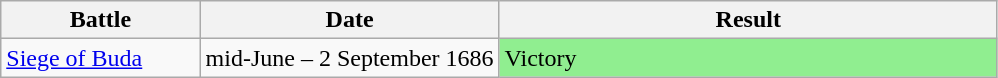<table class="wikitable">
<tr>
<th>Battle</th>
<th>Date</th>
<th>Result</th>
</tr>
<tr>
<td width="20%"><a href='#'>Siege of Buda</a></td>
<td width="30%">mid-June – 2 September 1686</td>
<td width="50%" style="background:lightgreen">Victory</td>
</tr>
</table>
